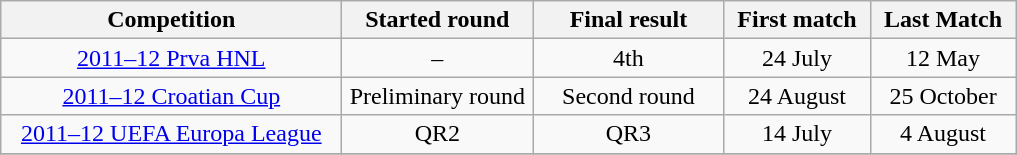<table class="wikitable" style="text-align: center;">
<tr>
<th width="220">Competition</th>
<th width="120">Started round</th>
<th width="120">Final result</th>
<th width="90">First match</th>
<th width="90">Last Match</th>
</tr>
<tr>
<td><a href='#'>2011–12 Prva HNL</a></td>
<td>–</td>
<td>4th</td>
<td>24 July</td>
<td>12 May</td>
</tr>
<tr>
<td><a href='#'>2011–12 Croatian Cup</a></td>
<td>Preliminary round</td>
<td>Second round</td>
<td>24 August</td>
<td>25 October</td>
</tr>
<tr>
<td><a href='#'>2011–12 UEFA Europa League</a></td>
<td>QR2</td>
<td>QR3</td>
<td>14 July</td>
<td>4 August</td>
</tr>
<tr>
</tr>
</table>
